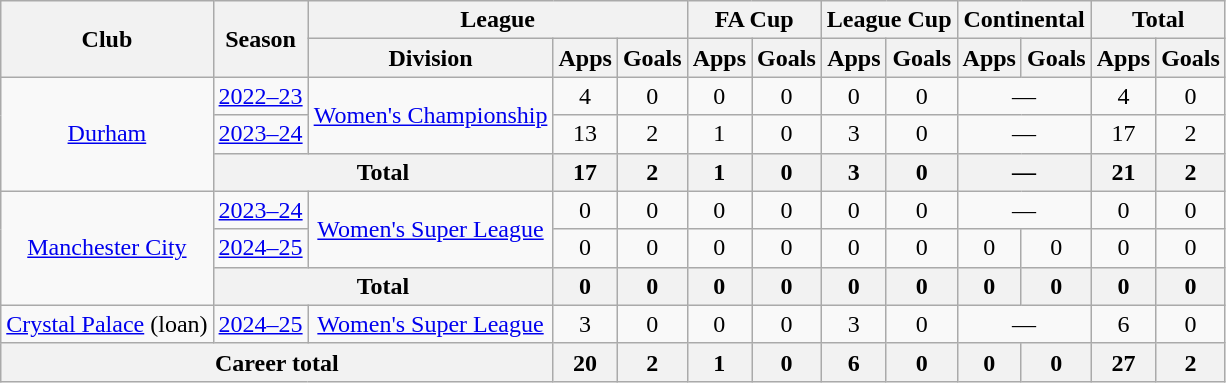<table class="wikitable" style="text-align:center">
<tr>
<th rowspan="2">Club</th>
<th rowspan="2">Season</th>
<th colspan="3">League</th>
<th colspan="2">FA Cup</th>
<th colspan="2">League Cup</th>
<th colspan="2">Continental</th>
<th colspan="2">Total</th>
</tr>
<tr>
<th>Division</th>
<th>Apps</th>
<th>Goals</th>
<th>Apps</th>
<th>Goals</th>
<th>Apps</th>
<th>Goals</th>
<th>Apps</th>
<th>Goals</th>
<th>Apps</th>
<th>Goals</th>
</tr>
<tr>
<td rowspan="3"><a href='#'>Durham</a></td>
<td><a href='#'>2022–23</a></td>
<td rowspan="2"><a href='#'>Women's Championship</a></td>
<td>4</td>
<td>0</td>
<td>0</td>
<td>0</td>
<td>0</td>
<td>0</td>
<td colspan=2>—</td>
<td>4</td>
<td>0</td>
</tr>
<tr>
<td><a href='#'>2023–24</a></td>
<td>13</td>
<td>2</td>
<td>1</td>
<td>0</td>
<td>3</td>
<td>0</td>
<td colspan=2>—</td>
<td>17</td>
<td>2</td>
</tr>
<tr>
<th colspan="2">Total</th>
<th>17</th>
<th>2</th>
<th>1</th>
<th>0</th>
<th>3</th>
<th>0</th>
<th colspan=2>—</th>
<th>21</th>
<th>2</th>
</tr>
<tr>
<td rowspan="3"><a href='#'>Manchester City</a></td>
<td><a href='#'>2023–24</a></td>
<td rowspan="2"><a href='#'>Women's Super League</a></td>
<td>0</td>
<td>0</td>
<td>0</td>
<td>0</td>
<td>0</td>
<td>0</td>
<td colspan=2>—</td>
<td>0</td>
<td>0</td>
</tr>
<tr>
<td><a href='#'>2024–25</a></td>
<td>0</td>
<td>0</td>
<td>0</td>
<td>0</td>
<td>0</td>
<td>0</td>
<td>0</td>
<td>0</td>
<td>0</td>
<td>0</td>
</tr>
<tr>
<th colspan="2">Total</th>
<th>0</th>
<th>0</th>
<th>0</th>
<th>0</th>
<th>0</th>
<th>0</th>
<th>0</th>
<th>0</th>
<th>0</th>
<th>0</th>
</tr>
<tr>
<td><a href='#'>Crystal Palace</a> (loan)</td>
<td><a href='#'>2024–25</a></td>
<td><a href='#'>Women's Super League</a></td>
<td>3</td>
<td>0</td>
<td>0</td>
<td>0</td>
<td>3</td>
<td>0</td>
<td colspan=2>—</td>
<td>6</td>
<td>0</td>
</tr>
<tr>
<th colspan="3">Career total</th>
<th>20</th>
<th>2</th>
<th>1</th>
<th>0</th>
<th>6</th>
<th>0</th>
<th>0</th>
<th>0</th>
<th>27</th>
<th>2</th>
</tr>
</table>
